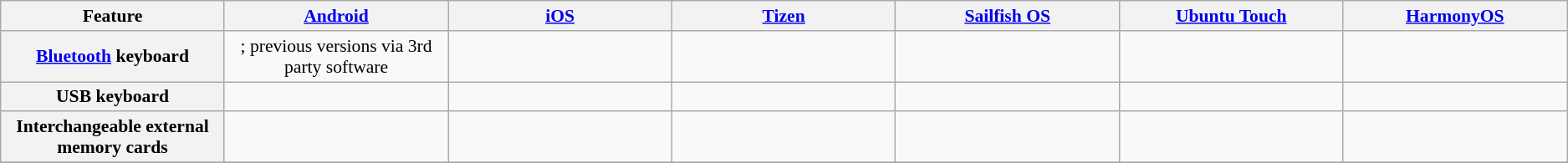<table class="wikitable" style="font-size:90%; text-align: center; width: auto">
<tr>
<th width="10%">Feature</th>
<th width="10%"><a href='#'>Android</a></th>
<th width="10%"><a href='#'>iOS</a></th>
<th width="10%"><a href='#'>Tizen</a></th>
<th width="10%"><a href='#'>Sailfish OS</a></th>
<th width="10%"><a href='#'>Ubuntu Touch</a></th>
<th width="10%"><a href='#'>HarmonyOS</a></th>
</tr>
<tr>
<th><a href='#'>Bluetooth</a> keyboard</th>
<td>; previous versions via 3rd party software</td>
<td></td>
<td></td>
<td></td>
<td></td>
<td></td>
</tr>
<tr>
<th>USB keyboard</th>
<td></td>
<td></td>
<td></td>
<td></td>
<td></td>
<td></td>
</tr>
<tr>
<th>Interchangeable external memory cards</th>
<td></td>
<td></td>
<td></td>
<td></td>
<td></td>
<td></td>
</tr>
<tr>
</tr>
</table>
